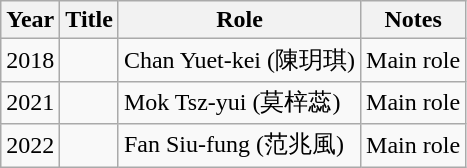<table class="wikitable">
<tr>
<th>Year</th>
<th>Title</th>
<th>Role</th>
<th>Notes</th>
</tr>
<tr>
<td>2018</td>
<td><em></em></td>
<td>Chan Yuet-kei (陳玥琪)</td>
<td>Main role</td>
</tr>
<tr>
<td>2021</td>
<td><em></em></td>
<td>Mok Tsz-yui (莫梓蕊)</td>
<td>Main role</td>
</tr>
<tr>
<td>2022</td>
<td><em></em></td>
<td>Fan Siu-fung (范兆風)</td>
<td>Main role</td>
</tr>
</table>
